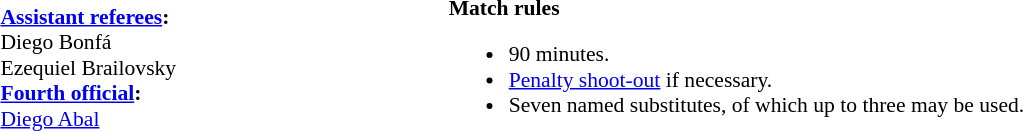<table width=100% style="font-size:90%">
<tr>
<td><br><strong><a href='#'>Assistant referees</a>:</strong>
<br>Diego Bonfá
<br>Ezequiel Brailovsky
<br><strong><a href='#'>Fourth official</a>:</strong>
<br><a href='#'>Diego Abal</a></td>
<td><br><strong>Match rules</strong><ul><li>90 minutes.</li><li><a href='#'>Penalty shoot-out</a> if necessary.</li><li>Seven named substitutes, of which up to three may be used.</li></ul></td>
</tr>
</table>
